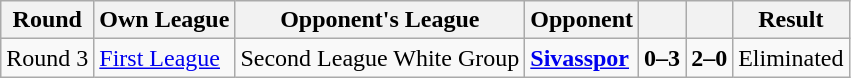<table class="wikitable" style="text-align: left;">
<tr>
<th>Round</th>
<th>Own League</th>
<th>Opponent's League</th>
<th>Opponent</th>
<th></th>
<th></th>
<th>Result</th>
</tr>
<tr>
<td>Round 3</td>
<td><a href='#'>First League</a></td>
<td>Second League White Group</td>
<td><strong><a href='#'>Sivasspor</a></strong></td>
<td align="center"><strong>0–3</strong></td>
<td align="center"><strong>2–0</strong></td>
<td>Eliminated</td>
</tr>
</table>
